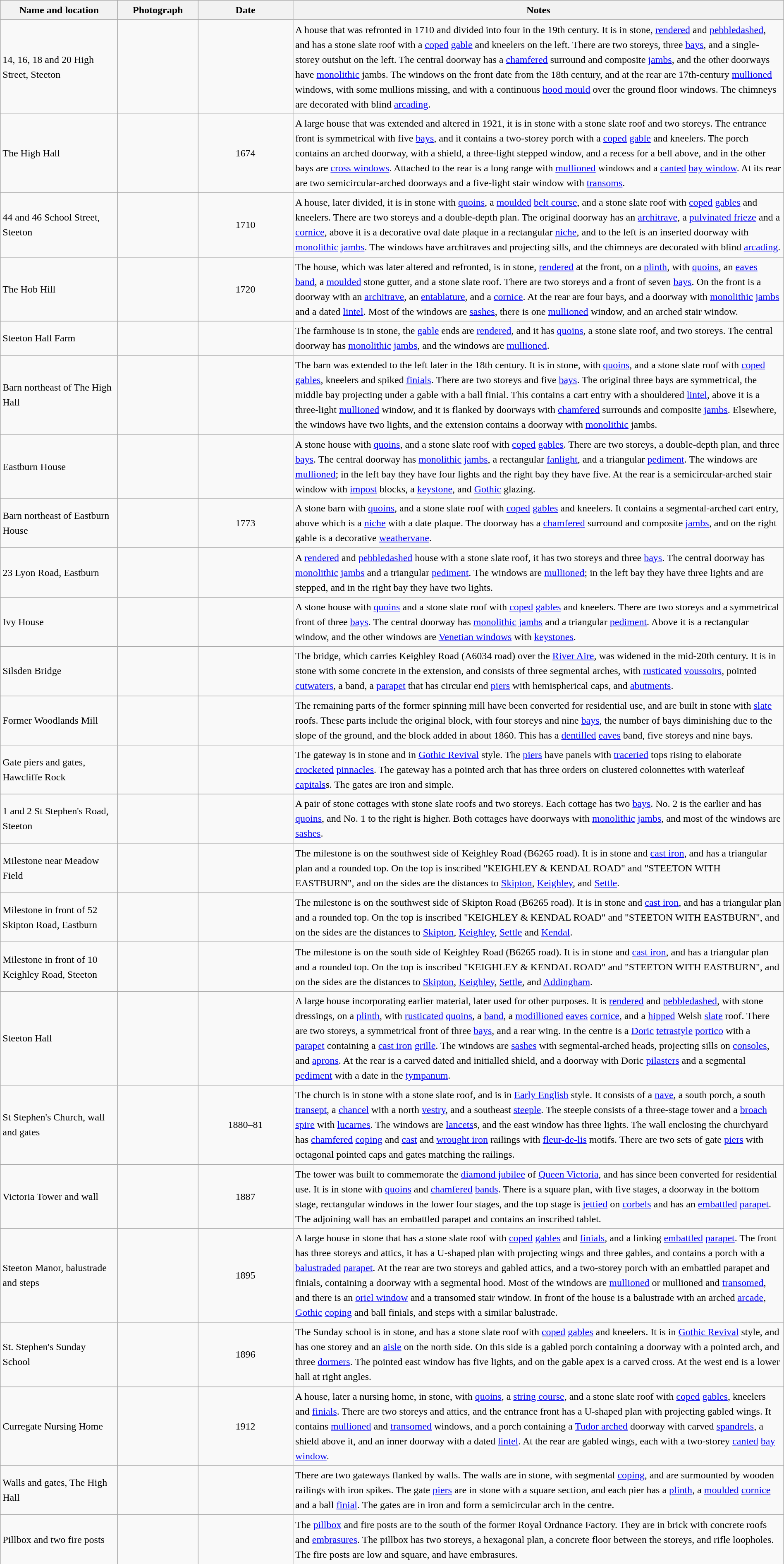<table class="wikitable sortable plainrowheaders" style="width:100%; border:0px; text-align:left; line-height:150%">
<tr>
<th scope="col"  style="width:150px">Name and location</th>
<th scope="col"  style="width:100px" class="unsortable">Photograph</th>
<th scope="col"  style="width:120px">Date</th>
<th scope="col"  style="width:650px" class="unsortable">Notes</th>
</tr>
<tr>
<td>14, 16, 18 and 20 High Street, Steeton<br><small></small></td>
<td></td>
<td align="center"></td>
<td>A house that was refronted in 1710 and divided into four in the 19th century.  It is in stone, <a href='#'>rendered</a> and <a href='#'>pebbledashed</a>, and has a stone slate roof with a <a href='#'>coped</a> <a href='#'>gable</a> and kneelers on the left.  There are two storeys, three <a href='#'>bays</a>, and a single-storey outshut on the left.  The central doorway has a <a href='#'>chamfered</a> surround and composite <a href='#'>jambs</a>, and the other doorways have <a href='#'>monolithic</a> jambs.  The windows on the front date from the 18th century, and at the rear are 17th-century <a href='#'>mullioned</a> windows, with some mullions missing, and with a continuous <a href='#'>hood mould</a> over the ground floor windows.  The chimneys are decorated with blind <a href='#'>arcading</a>.</td>
</tr>
<tr>
<td>The High Hall<br><small></small></td>
<td></td>
<td align="center">1674</td>
<td>A large house that was extended and altered in 1921, it is in stone with a stone slate roof and two storeys.  The entrance front is symmetrical with five <a href='#'>bays</a>, and it contains a two-storey porch with a <a href='#'>coped</a> <a href='#'>gable</a> and kneelers.  The porch contains an arched doorway, with a shield, a three-light stepped window, and a recess for a bell above, and in the other bays are <a href='#'>cross windows</a>.  Attached to the rear is a long range with <a href='#'>mullioned</a> windows and a <a href='#'>canted</a> <a href='#'>bay window</a>.  At its rear are two semicircular-arched doorways and a five-light stair window with <a href='#'>transoms</a>.</td>
</tr>
<tr>
<td>44 and 46 School Street, Steeton<br><small></small></td>
<td></td>
<td align="center">1710</td>
<td>A house, later divided, it is in stone with <a href='#'>quoins</a>, a <a href='#'>moulded</a> <a href='#'>belt course</a>, and a stone slate roof with <a href='#'>coped</a> <a href='#'>gables</a> and kneelers.  There are two storeys and a double-depth plan.  The original doorway has an <a href='#'>architrave</a>, a <a href='#'>pulvinated frieze</a> and a <a href='#'>cornice</a>, above it is a decorative oval date plaque in a rectangular <a href='#'>niche</a>, and to the left is an inserted doorway with <a href='#'>monolithic</a> <a href='#'>jambs</a>. The windows have architraves and projecting sills, and the chimneys are decorated with blind <a href='#'>arcading</a>.</td>
</tr>
<tr>
<td>The Hob Hill<br><small></small></td>
<td></td>
<td align="center">1720</td>
<td>The house, which was later altered and refronted, is in stone, <a href='#'>rendered</a> at the front, on a <a href='#'>plinth</a>, with <a href='#'>quoins</a>, an <a href='#'>eaves</a> <a href='#'>band</a>, a <a href='#'>moulded</a> stone gutter, and a stone slate roof.  There are two storeys and a front of seven <a href='#'>bays</a>.  On the front is a doorway with an <a href='#'>architrave</a>, an <a href='#'>entablature</a>, and a <a href='#'>cornice</a>.  At the rear are four bays, and a doorway with <a href='#'>monolithic</a> <a href='#'>jambs</a> and a dated <a href='#'>lintel</a>.  Most of the windows are <a href='#'>sashes</a>, there is one <a href='#'>mullioned</a> window, and an arched stair window.</td>
</tr>
<tr>
<td>Steeton Hall Farm<br><small></small></td>
<td></td>
<td align="center"></td>
<td>The farmhouse is in stone, the <a href='#'>gable</a> ends are <a href='#'>rendered</a>, and it has <a href='#'>quoins</a>, a stone slate roof, and two storeys.  The central doorway has <a href='#'>monolithic</a> <a href='#'>jambs</a>, and the windows are <a href='#'>mullioned</a>.</td>
</tr>
<tr>
<td>Barn northeast of The High Hall<br><small></small></td>
<td></td>
<td align="center"></td>
<td>The barn was extended to the left later in the 18th century.  It is in stone, with <a href='#'>quoins</a>, and a stone slate roof with <a href='#'>coped</a> <a href='#'>gables</a>, kneelers and spiked <a href='#'>finials</a>.  There are two storeys and five <a href='#'>bays</a>.  The original three bays are symmetrical, the middle bay projecting under a gable with a ball finial.  This contains a cart entry with a shouldered <a href='#'>lintel</a>, above it is a three-light <a href='#'>mullioned</a> window, and it is flanked by doorways with <a href='#'>chamfered</a> surrounds and composite <a href='#'>jambs</a>.  Elsewhere, the windows have two lights, and the extension contains a doorway with <a href='#'>monolithic</a> jambs.</td>
</tr>
<tr>
<td>Eastburn House<br><small></small></td>
<td></td>
<td align="center"></td>
<td>A stone house with <a href='#'>quoins</a>, and a stone slate roof with <a href='#'>coped</a> <a href='#'>gables</a>.  There are two storeys, a double-depth plan, and three <a href='#'>bays</a>.  The central doorway has <a href='#'>monolithic</a> <a href='#'>jambs</a>, a rectangular <a href='#'>fanlight</a>, and a triangular <a href='#'>pediment</a>.  The windows are <a href='#'>mullioned</a>; in the left bay they have four lights and the right bay they have five.  At the rear is a semicircular-arched stair window with <a href='#'>impost</a> blocks, a <a href='#'>keystone</a>, and <a href='#'>Gothic</a> glazing.</td>
</tr>
<tr>
<td>Barn northeast of Eastburn House<br><small></small></td>
<td></td>
<td align="center">1773</td>
<td>A stone barn with <a href='#'>quoins</a>, and a stone slate roof with <a href='#'>coped</a> <a href='#'>gables</a> and kneelers.  It contains a segmental-arched cart entry, above which is a <a href='#'>niche</a> with a date plaque.  The doorway has a <a href='#'>chamfered</a> surround and composite <a href='#'>jambs</a>, and on the right gable is a decorative <a href='#'>weathervane</a>.</td>
</tr>
<tr>
<td>23 Lyon Road, Eastburn<br><small></small></td>
<td></td>
<td align="center"></td>
<td>A <a href='#'>rendered</a> and <a href='#'>pebbledashed</a> house with a stone slate roof, it has two storeys and three <a href='#'>bays</a>.  The central doorway has <a href='#'>monolithic</a> <a href='#'>jambs</a> and a triangular <a href='#'>pediment</a>.  The windows are <a href='#'>mullioned</a>; in the left bay they have three lights and are stepped, and in the right bay they have two lights.</td>
</tr>
<tr>
<td>Ivy House<br><small></small></td>
<td></td>
<td align="center"></td>
<td>A stone house with <a href='#'>quoins</a> and a stone slate roof with <a href='#'>coped</a> <a href='#'>gables</a> and kneelers.  There are two storeys and a symmetrical front of three <a href='#'>bays</a>.  The central doorway has <a href='#'>monolithic</a> <a href='#'>jambs</a> and a triangular <a href='#'>pediment</a>.  Above it is a rectangular window, and the other windows are <a href='#'>Venetian windows</a> with <a href='#'>keystones</a>.</td>
</tr>
<tr>
<td>Silsden Bridge<br><small></small></td>
<td></td>
<td align="center"></td>
<td>The bridge, which carries Keighley Road (A6034 road) over the <a href='#'>River Aire</a>, was widened in the mid-20th century.  It is in stone with some concrete in the extension, and consists of three segmental arches, with <a href='#'>rusticated</a> <a href='#'>voussoirs</a>, pointed <a href='#'>cutwaters</a>, a band, a <a href='#'>parapet</a> that has circular end <a href='#'>piers</a> with hemispherical caps, and <a href='#'>abutments</a>.</td>
</tr>
<tr>
<td>Former Woodlands Mill<br><small></small></td>
<td></td>
<td align="center"></td>
<td>The remaining parts of the former spinning mill have been converted for residential use, and are built in stone with <a href='#'>slate</a> roofs.  These parts include the original block, with four storeys and nine <a href='#'>bays</a>, the number of bays diminishing due to the slope of the ground, and the block added in about 1860.  This has a <a href='#'>dentilled</a> <a href='#'>eaves</a> band, five storeys and nine bays.</td>
</tr>
<tr>
<td>Gate piers and gates, Hawcliffe Rock<br><small></small></td>
<td></td>
<td align="center"></td>
<td>The gateway is in stone and in <a href='#'>Gothic Revival</a> style.  The <a href='#'>piers</a> have panels with <a href='#'>traceried</a> tops rising to elaborate <a href='#'>crocketed</a> <a href='#'>pinnacles</a>.  The gateway has a pointed arch that has three orders on clustered colonnettes with waterleaf <a href='#'>capitals</a>s.  The gates are iron and simple.</td>
</tr>
<tr>
<td>1 and 2 St Stephen's Road, Steeton<br><small></small></td>
<td></td>
<td align="center"></td>
<td>A pair of stone cottages with stone slate roofs and two storeys.  Each cottage has two <a href='#'>bays</a>.  No. 2 is the earlier and has <a href='#'>quoins</a>, and No. 1 to the right is higher.  Both cottages have doorways with <a href='#'>monolithic</a> <a href='#'>jambs</a>, and most of the windows are <a href='#'>sashes</a>.</td>
</tr>
<tr>
<td>Milestone near Meadow Field<br><small></small></td>
<td></td>
<td align="center"></td>
<td>The milestone is on the southwest side of Keighley Road (B6265 road).  It is in stone and <a href='#'>cast iron</a>, and has a triangular plan and a rounded top.  On the top is inscribed "KEIGHLEY & KENDAL ROAD" and "STEETON WITH EASTBURN", and on the sides are the distances to <a href='#'>Skipton</a>, <a href='#'>Keighley</a>, and <a href='#'>Settle</a>.</td>
</tr>
<tr>
<td>Milestone in front of 52 Skipton Road, Eastburn<br><small></small></td>
<td></td>
<td align="center"></td>
<td>The milestone is on the southwest side of Skipton Road (B6265 road).  It is in stone and <a href='#'>cast iron</a>, and has a triangular plan and a rounded top.  On the top is inscribed "KEIGHLEY & KENDAL ROAD" and "STEETON WITH EASTBURN", and on the sides are the distances to <a href='#'>Skipton</a>, <a href='#'>Keighley</a>, <a href='#'>Settle</a> and <a href='#'>Kendal</a>.</td>
</tr>
<tr>
<td>Milestone in front of 10 Keighley Road, Steeton<br><small></small></td>
<td></td>
<td align="center"></td>
<td>The milestone is on the south side of Keighley Road (B6265 road).  It is in stone and <a href='#'>cast iron</a>, and has a triangular plan and a rounded top.  On the top is inscribed "KEIGHLEY & KENDAL ROAD" and "STEETON WITH EASTBURN", and on the sides are the distances to <a href='#'>Skipton</a>, <a href='#'>Keighley</a>, <a href='#'>Settle</a>, and <a href='#'>Addingham</a>.</td>
</tr>
<tr>
<td>Steeton Hall<br><small></small></td>
<td></td>
<td align="center"></td>
<td>A large house incorporating earlier material, later used for other purposes.  It is <a href='#'>rendered</a> and <a href='#'>pebbledashed</a>, with stone dressings, on a <a href='#'>plinth</a>, with <a href='#'>rusticated</a> <a href='#'>quoins</a>, a <a href='#'>band</a>, a <a href='#'>modillioned</a> <a href='#'>eaves</a> <a href='#'>cornice</a>, and a <a href='#'>hipped</a> Welsh <a href='#'>slate</a> roof.  There are two storeys, a symmetrical front of three <a href='#'>bays</a>, and a rear wing.  In the centre is a <a href='#'>Doric</a> <a href='#'>tetrastyle</a> <a href='#'>portico</a> with a <a href='#'>parapet</a> containing a <a href='#'>cast iron</a> <a href='#'>grille</a>.  The windows are <a href='#'>sashes</a> with segmental-arched heads, projecting sills on <a href='#'>consoles</a>, and <a href='#'>aprons</a>.  At the rear is a carved dated and initialled shield, and a doorway with Doric <a href='#'>pilasters</a> and a segmental <a href='#'>pediment</a> with a date in the <a href='#'>tympanum</a>.</td>
</tr>
<tr>
<td>St Stephen's Church, wall and gates<br><small></small></td>
<td></td>
<td align="center">1880–81</td>
<td>The church is in stone with a stone slate roof, and is in <a href='#'>Early English</a> style.  It consists of a <a href='#'>nave</a>, a south porch, a south <a href='#'>transept</a>, a <a href='#'>chancel</a> with a north <a href='#'>vestry</a>, and a southeast <a href='#'>steeple</a>.  The steeple consists of a three-stage tower and a <a href='#'>broach spire</a> with <a href='#'>lucarnes</a>.  The windows are <a href='#'>lancets</a>s, and the east window has three lights.  The wall enclosing the churchyard has <a href='#'>chamfered</a> <a href='#'>coping</a> and <a href='#'>cast</a> and <a href='#'>wrought iron</a> railings with <a href='#'>fleur-de-lis</a> motifs.  There are two sets of gate <a href='#'>piers</a> with octagonal pointed caps and gates matching the railings.</td>
</tr>
<tr>
<td>Victoria Tower and wall<br><small></small></td>
<td></td>
<td align="center">1887</td>
<td>The tower was built to commemorate the <a href='#'>diamond jubilee</a> of <a href='#'>Queen Victoria</a>, and has since been converted for residential use.  It is in stone with <a href='#'>quoins</a> and <a href='#'>chamfered</a> <a href='#'>bands</a>.  There is a square plan, with five stages, a doorway in the bottom stage, rectangular windows in the lower four stages, and the top stage is <a href='#'>jettied</a> on <a href='#'>corbels</a> and has an <a href='#'>embattled</a> <a href='#'>parapet</a>.  The adjoining wall has an embattled parapet and contains an inscribed tablet.</td>
</tr>
<tr>
<td>Steeton Manor, balustrade and steps<br><small></small></td>
<td></td>
<td align="center">1895</td>
<td>A large house in stone that has a stone slate roof with <a href='#'>coped</a> <a href='#'>gables</a> and <a href='#'>finials</a>, and a linking <a href='#'>embattled</a> <a href='#'>parapet</a>.  The front has three storeys and attics, it has a U-shaped plan with projecting wings and three gables, and contains a porch with a <a href='#'>balustraded</a> <a href='#'>parapet</a>.  At the rear are two storeys and gabled attics, and a two-storey porch with an embattled parapet and finials, containing a doorway with a segmental hood.  Most of the windows are <a href='#'>mullioned</a> or mullioned and <a href='#'>transomed</a>, and there is an <a href='#'>oriel window</a> and a transomed stair window.  In front of the house is a balustrade with an arched <a href='#'>arcade</a>, <a href='#'>Gothic</a> <a href='#'>coping</a> and ball finials, and steps with a similar balustrade.</td>
</tr>
<tr>
<td>St. Stephen's Sunday School<br><small></small></td>
<td></td>
<td align="center">1896</td>
<td>The Sunday school is in stone, and has a stone slate roof with <a href='#'>coped</a> <a href='#'>gables</a> and kneelers.  It is in <a href='#'>Gothic Revival</a> style, and has one storey and an <a href='#'>aisle</a> on the north side.  On this side is a gabled porch containing a doorway with a pointed arch, and three <a href='#'>dormers</a>.  The pointed east window has five lights, and on the gable apex is a carved cross.  At the west end is a lower hall at right angles.</td>
</tr>
<tr>
<td>Curregate Nursing Home<br><small></small></td>
<td></td>
<td align="center">1912</td>
<td>A house, later a nursing home, in stone, with <a href='#'>quoins</a>, a <a href='#'>string course</a>, and a stone slate roof with <a href='#'>coped</a> <a href='#'>gables</a>, kneelers and <a href='#'>finials</a>.  There are two storeys and attics, and the entrance front has a U-shaped plan with projecting gabled wings.  It contains <a href='#'>mullioned</a> and <a href='#'>transomed</a> windows, and a porch containing a <a href='#'>Tudor arched</a> doorway with carved <a href='#'>spandrels</a>, a shield above it, and an inner doorway with a dated <a href='#'>lintel</a>.  At the rear are gabled wings, each with a two-storey <a href='#'>canted</a> <a href='#'>bay window</a>.</td>
</tr>
<tr>
<td>Walls and gates, The High Hall<br><small></small></td>
<td></td>
<td align="center"></td>
<td>There are two gateways flanked by walls.  The walls are in stone, with segmental <a href='#'>coping</a>, and are surmounted by wooden railings with iron spikes.  The gate <a href='#'>piers</a> are in stone with a square section, and each pier has a <a href='#'>plinth</a>, a <a href='#'>moulded</a> <a href='#'>cornice</a> and a ball <a href='#'>finial</a>.  The gates are in iron and form a semicircular arch in the centre.</td>
</tr>
<tr>
<td>Pillbox and two fire posts<br><small></small></td>
<td></td>
<td align="center"></td>
<td>The <a href='#'>pillbox</a> and fire posts are to the south of the former Royal Ordnance Factory.  They are in brick with concrete roofs and <a href='#'>embrasures</a>.  The pillbox has two storeys, a hexagonal plan, a concrete floor between the storeys, and rifle loopholes.  The fire posts are low and square, and have embrasures.</td>
</tr>
<tr>
</tr>
</table>
